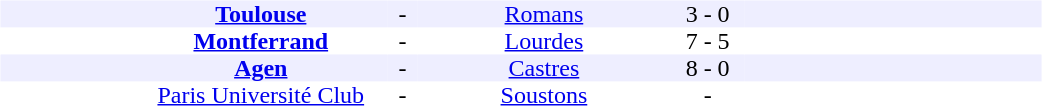<table width=700>
<tr>
<td width=700 valign=top><br><table border=0 cellspacing=0 cellpadding=0 style=font-size: 100%; border-collapse: collapse; width=100%>
<tr align=center bgcolor=#EEEEFF>
<td width=90></td>
<td width=170><strong><a href='#'>Toulouse</a></strong></td>
<td width=20>-</td>
<td width=170><a href='#'>Romans</a></td>
<td width=50>3 - 0</td>
<td width=200></td>
</tr>
<tr align=center bgcolor=#FFFFFF>
<td width=90></td>
<td width=170><strong><a href='#'>Montferrand</a></strong></td>
<td width=20>-</td>
<td width=170><a href='#'>Lourdes</a></td>
<td width=50>7 - 5</td>
<td width=200></td>
</tr>
<tr align=center bgcolor=#EEEEFF>
<td width=90></td>
<td width=170><strong><a href='#'>Agen</a></strong></td>
<td width=20>-</td>
<td width=170><a href='#'>Castres</a></td>
<td width=50>8 - 0</td>
<td width=200></td>
</tr>
<tr align=center bgcolor=#FFFFFF>
<td width=90></td>
<td width=170><a href='#'>Paris Université Club</a></td>
<td width=20>-</td>
<td width=170><a href='#'>Soustons</a></td>
<td width=50>-</td>
<td width=200></td>
</tr>
</table>
</td>
</tr>
</table>
